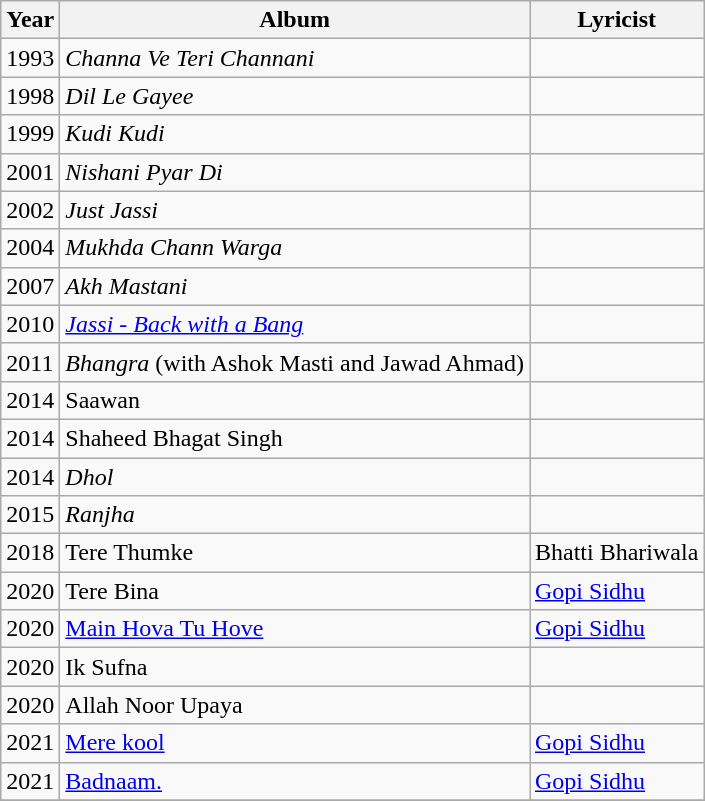<table class="wikitable sortable">
<tr>
<th scope="col">Year</th>
<th scope="col">Album</th>
<th scope="col">Lyricist</th>
</tr>
<tr>
<td>1993</td>
<td><em>Channa Ve Teri Channani</em></td>
<td></td>
</tr>
<tr>
<td>1998</td>
<td><em>Dil Le Gayee</em></td>
<td></td>
</tr>
<tr>
<td>1999</td>
<td><em>Kudi Kudi</em></td>
<td></td>
</tr>
<tr>
<td>2001</td>
<td><em>Nishani Pyar Di</em></td>
<td></td>
</tr>
<tr>
<td>2002</td>
<td><em>Just Jassi</em></td>
<td></td>
</tr>
<tr>
<td>2004</td>
<td><em>Mukhda Chann Warga</em></td>
<td></td>
</tr>
<tr>
<td>2007</td>
<td><em>Akh Mastani</em></td>
<td></td>
</tr>
<tr>
<td>2010</td>
<td><em><a href='#'>Jassi - Back with a Bang</a></em></td>
<td></td>
</tr>
<tr>
<td>2011</td>
<td><em>Bhangra</em> (with Ashok Masti and Jawad Ahmad)</td>
<td></td>
</tr>
<tr>
<td>2014</td>
<td>Saawan</td>
<td></td>
</tr>
<tr>
<td>2014</td>
<td>Shaheed Bhagat Singh</td>
<td></td>
</tr>
<tr>
<td>2014</td>
<td><em>Dhol</em></td>
<td></td>
</tr>
<tr>
<td>2015</td>
<td><em>Ranjha</em></td>
</tr>
<tr>
<td>2018</td>
<td>Tere Thumke</td>
<td>Bhatti Bhariwala</td>
</tr>
<tr>
<td>2020</td>
<td>Tere Bina</td>
<td><a href='#'>Gopi Sidhu</a></td>
</tr>
<tr>
<td>2020</td>
<td><a href='#'>Main Hova Tu Hove</a></td>
<td><a href='#'>Gopi Sidhu</a></td>
</tr>
<tr>
<td>2020</td>
<td>Ik Sufna </td>
<td></td>
</tr>
<tr>
<td>2020</td>
<td>Allah Noor Upaya</td>
</tr>
<tr>
<td>2021</td>
<td><a href='#'>Mere kool</a></td>
<td><a href='#'>Gopi Sidhu</a></td>
</tr>
<tr>
<td>2021</td>
<td><a href='#'>Badnaam.</a></td>
<td><a href='#'>Gopi Sidhu</a></td>
</tr>
<tr>
</tr>
</table>
